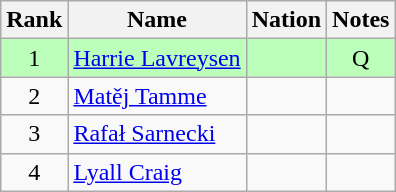<table class="wikitable sortable" style="text-align:center">
<tr>
<th>Rank</th>
<th>Name</th>
<th>Nation</th>
<th>Notes</th>
</tr>
<tr bgcolor=bbffbb>
<td>1</td>
<td align=left><a href='#'>Harrie Lavreysen</a></td>
<td align=left></td>
<td>Q</td>
</tr>
<tr>
<td>2</td>
<td align=left><a href='#'>Matěj Tamme</a></td>
<td align=left></td>
<td></td>
</tr>
<tr>
<td>3</td>
<td align=left><a href='#'>Rafał Sarnecki</a></td>
<td align=left></td>
<td></td>
</tr>
<tr>
<td>4</td>
<td align=left><a href='#'>Lyall Craig</a></td>
<td align=left></td>
<td></td>
</tr>
</table>
